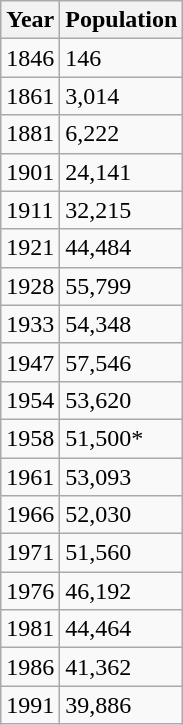<table class="wikitable">
<tr>
<th>Year</th>
<th>Population</th>
</tr>
<tr>
<td>1846</td>
<td>146</td>
</tr>
<tr>
<td>1861</td>
<td>3,014</td>
</tr>
<tr>
<td>1881</td>
<td>6,222</td>
</tr>
<tr>
<td>1901</td>
<td>24,141</td>
</tr>
<tr>
<td>1911</td>
<td>32,215</td>
</tr>
<tr>
<td>1921</td>
<td>44,484</td>
</tr>
<tr>
<td>1928</td>
<td>55,799</td>
</tr>
<tr>
<td>1933</td>
<td>54,348</td>
</tr>
<tr>
<td>1947</td>
<td>57,546</td>
</tr>
<tr>
<td>1954</td>
<td>53,620</td>
</tr>
<tr>
<td>1958</td>
<td>51,500*</td>
</tr>
<tr>
<td>1961</td>
<td>53,093</td>
</tr>
<tr>
<td>1966</td>
<td>52,030</td>
</tr>
<tr>
<td>1971</td>
<td>51,560</td>
</tr>
<tr>
<td>1976</td>
<td>46,192</td>
</tr>
<tr>
<td>1981</td>
<td>44,464</td>
</tr>
<tr>
<td>1986</td>
<td>41,362</td>
</tr>
<tr>
<td>1991</td>
<td>39,886</td>
</tr>
</table>
